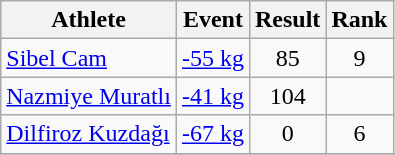<table class="wikitable">
<tr>
<th>Athlete</th>
<th>Event</th>
<th>Result</th>
<th>Rank</th>
</tr>
<tr align=center>
<td align=left><a href='#'>Sibel Cam</a></td>
<td align=left><a href='#'>-55 kg</a></td>
<td>85</td>
<td>9</td>
</tr>
<tr align=center>
<td align=left><a href='#'>Nazmiye Muratlı</a></td>
<td align=left><a href='#'>-41 kg</a></td>
<td>104</td>
<td></td>
</tr>
<tr align=center>
<td align=left><a href='#'>Dilfiroz Kuzdağı</a></td>
<td align=left><a href='#'>-67 kg</a></td>
<td>0</td>
<td>6</td>
</tr>
<tr>
</tr>
</table>
